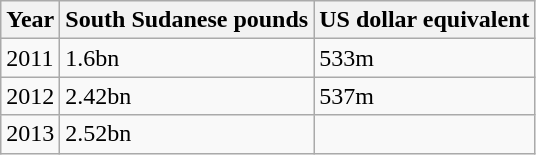<table class="wikitable">
<tr>
<th>Year</th>
<th>South Sudanese pounds</th>
<th>US dollar equivalent</th>
</tr>
<tr>
<td>2011</td>
<td>1.6bn</td>
<td>533m</td>
</tr>
<tr>
<td>2012</td>
<td>2.42bn</td>
<td>537m</td>
</tr>
<tr>
<td>2013</td>
<td>2.52bn</td>
<td></td>
</tr>
</table>
